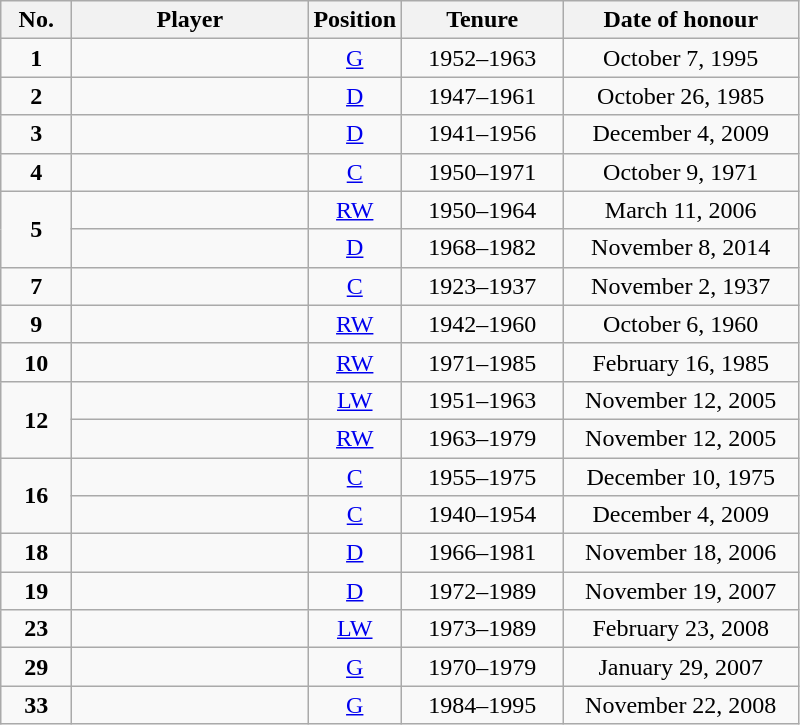<table class="wikitable sortable" style="text-align:center">
<tr>
<th width=40px>No.</th>
<th width=150px>Player</th>
<th width=40px>Position</th>
<th width=100px>Tenure</th>
<th width=150px>Date of honour</th>
</tr>
<tr>
<td><strong>1</strong></td>
<td></td>
<td><a href='#'>G</a></td>
<td>1952–1963</td>
<td>October 7, 1995</td>
</tr>
<tr>
<td><strong>2</strong></td>
<td></td>
<td><a href='#'>D</a></td>
<td>1947–1961</td>
<td>October 26, 1985</td>
</tr>
<tr>
<td><strong>3</strong></td>
<td></td>
<td><a href='#'>D</a></td>
<td>1941–1956</td>
<td>December 4, 2009</td>
</tr>
<tr>
<td><strong>4</strong></td>
<td></td>
<td><a href='#'>C</a></td>
<td>1950–1971</td>
<td>October 9, 1971</td>
</tr>
<tr>
<td rowspan="2"><strong>5</strong></td>
<td></td>
<td><a href='#'>RW</a></td>
<td>1950–1964</td>
<td>March 11, 2006</td>
</tr>
<tr>
<td></td>
<td><a href='#'>D</a></td>
<td>1968–1982</td>
<td>November 8, 2014</td>
</tr>
<tr>
<td><strong>7</strong></td>
<td></td>
<td><a href='#'>C</a></td>
<td>1923–1937</td>
<td>November 2, 1937</td>
</tr>
<tr>
<td><strong>9</strong></td>
<td></td>
<td><a href='#'>RW</a></td>
<td>1942–1960</td>
<td>October 6, 1960</td>
</tr>
<tr>
<td><strong>10</strong></td>
<td></td>
<td><a href='#'>RW</a></td>
<td>1971–1985</td>
<td>February 16, 1985</td>
</tr>
<tr>
<td rowspan="2"><strong>12</strong></td>
<td></td>
<td><a href='#'>LW</a></td>
<td>1951–1963</td>
<td>November 12, 2005</td>
</tr>
<tr>
<td></td>
<td><a href='#'>RW</a></td>
<td>1963–1979</td>
<td>November 12, 2005</td>
</tr>
<tr>
<td rowspan="2"><strong>16</strong></td>
<td></td>
<td><a href='#'>C</a></td>
<td>1955–1975</td>
<td>December 10, 1975</td>
</tr>
<tr>
<td></td>
<td><a href='#'>C</a></td>
<td>1940–1954</td>
<td>December 4, 2009</td>
</tr>
<tr>
<td><strong>18</strong></td>
<td></td>
<td><a href='#'>D</a></td>
<td>1966–1981</td>
<td>November 18, 2006</td>
</tr>
<tr>
<td><strong>19</strong></td>
<td></td>
<td><a href='#'>D</a></td>
<td>1972–1989</td>
<td>November 19, 2007</td>
</tr>
<tr>
<td><strong>23</strong></td>
<td></td>
<td><a href='#'>LW</a></td>
<td>1973–1989</td>
<td>February 23, 2008</td>
</tr>
<tr>
<td><strong>29</strong></td>
<td></td>
<td><a href='#'>G</a></td>
<td>1970–1979</td>
<td>January 29, 2007</td>
</tr>
<tr>
<td><strong>33</strong></td>
<td></td>
<td><a href='#'>G</a></td>
<td>1984–1995</td>
<td>November 22, 2008</td>
</tr>
</table>
